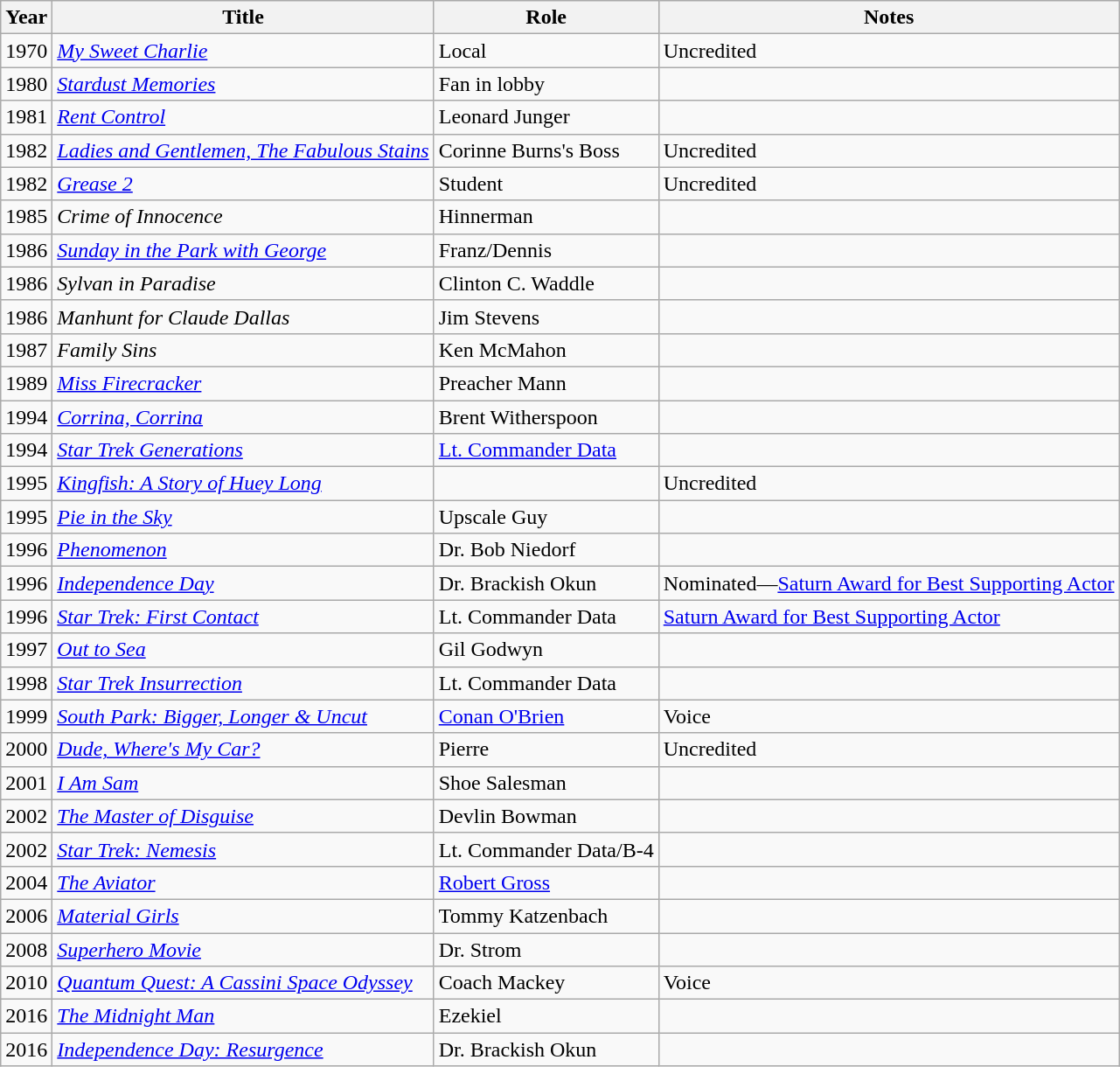<table class="wikitable sortable">
<tr>
<th>Year</th>
<th>Title</th>
<th>Role</th>
<th>Notes</th>
</tr>
<tr>
<td>1970</td>
<td><em><a href='#'>My Sweet Charlie</a></em></td>
<td>Local</td>
<td>Uncredited</td>
</tr>
<tr>
<td>1980</td>
<td><em><a href='#'>Stardust Memories</a></em></td>
<td>Fan in lobby</td>
<td></td>
</tr>
<tr>
<td>1981</td>
<td><em><a href='#'>Rent Control</a></em></td>
<td>Leonard Junger</td>
<td></td>
</tr>
<tr>
<td>1982</td>
<td><em><a href='#'>Ladies and Gentlemen, The Fabulous Stains</a></em></td>
<td>Corinne Burns's Boss</td>
<td>Uncredited</td>
</tr>
<tr>
<td>1982</td>
<td><em><a href='#'>Grease 2</a></em></td>
<td>Student</td>
<td>Uncredited</td>
</tr>
<tr>
<td>1985</td>
<td><em>Crime of Innocence</em></td>
<td>Hinnerman</td>
<td></td>
</tr>
<tr>
<td>1986</td>
<td><em><a href='#'>Sunday in the Park with George</a></em></td>
<td>Franz/Dennis</td>
<td></td>
</tr>
<tr>
<td>1986</td>
<td><em>Sylvan in Paradise</em></td>
<td>Clinton C. Waddle</td>
<td></td>
</tr>
<tr>
<td>1986</td>
<td><em>Manhunt for Claude Dallas</em></td>
<td>Jim Stevens</td>
<td></td>
</tr>
<tr>
<td>1987</td>
<td><em>Family Sins</em></td>
<td>Ken McMahon</td>
<td></td>
</tr>
<tr>
<td>1989</td>
<td><em><a href='#'>Miss Firecracker</a></em></td>
<td>Preacher Mann</td>
<td></td>
</tr>
<tr>
<td>1994</td>
<td><em><a href='#'>Corrina, Corrina</a></em></td>
<td>Brent Witherspoon</td>
<td></td>
</tr>
<tr>
<td>1994</td>
<td><em><a href='#'>Star Trek Generations</a></em></td>
<td><a href='#'>Lt. Commander Data</a></td>
<td></td>
</tr>
<tr>
<td>1995</td>
<td><em><a href='#'>Kingfish: A Story of Huey Long</a></em></td>
<td></td>
<td>Uncredited</td>
</tr>
<tr>
<td>1995</td>
<td><em><a href='#'>Pie in the Sky</a></em></td>
<td>Upscale Guy</td>
<td></td>
</tr>
<tr>
<td>1996</td>
<td><em><a href='#'>Phenomenon</a></em></td>
<td>Dr. Bob Niedorf</td>
<td></td>
</tr>
<tr>
<td>1996</td>
<td><em><a href='#'>Independence Day</a></em></td>
<td>Dr. Brackish Okun</td>
<td>Nominated—<a href='#'>Saturn Award for Best Supporting Actor</a></td>
</tr>
<tr>
<td>1996</td>
<td><em><a href='#'>Star Trek: First Contact</a></em></td>
<td>Lt. Commander Data</td>
<td><a href='#'>Saturn Award for Best Supporting Actor</a></td>
</tr>
<tr>
<td>1997</td>
<td><em><a href='#'>Out to Sea</a></em></td>
<td>Gil Godwyn</td>
<td></td>
</tr>
<tr>
<td>1998</td>
<td><em><a href='#'>Star Trek Insurrection</a></em></td>
<td>Lt. Commander Data</td>
<td></td>
</tr>
<tr>
<td>1999</td>
<td><em><a href='#'>South Park: Bigger, Longer & Uncut</a></em></td>
<td><a href='#'>Conan O'Brien</a></td>
<td>Voice</td>
</tr>
<tr>
<td>2000</td>
<td><em><a href='#'>Dude, Where's My Car?</a></em></td>
<td>Pierre</td>
<td>Uncredited</td>
</tr>
<tr>
<td>2001</td>
<td><em><a href='#'>I Am Sam</a></em></td>
<td>Shoe Salesman</td>
<td></td>
</tr>
<tr>
<td>2002</td>
<td><em><a href='#'>The Master of Disguise</a></em></td>
<td>Devlin Bowman</td>
<td></td>
</tr>
<tr>
<td>2002</td>
<td><em><a href='#'>Star Trek: Nemesis</a></em></td>
<td>Lt. Commander Data/B-4</td>
<td></td>
</tr>
<tr>
<td>2004</td>
<td><em><a href='#'>The Aviator</a></em></td>
<td><a href='#'>Robert Gross</a></td>
<td></td>
</tr>
<tr>
<td>2006</td>
<td><em><a href='#'>Material Girls</a></em></td>
<td>Tommy Katzenbach</td>
<td></td>
</tr>
<tr>
<td>2008</td>
<td><em><a href='#'>Superhero Movie</a></em></td>
<td>Dr. Strom</td>
<td></td>
</tr>
<tr>
<td>2010</td>
<td><em><a href='#'>Quantum Quest: A Cassini Space Odyssey</a></em></td>
<td>Coach Mackey</td>
<td>Voice</td>
</tr>
<tr>
<td>2016</td>
<td><em><a href='#'>The Midnight Man</a></em></td>
<td>Ezekiel</td>
<td></td>
</tr>
<tr>
<td>2016</td>
<td><em><a href='#'>Independence Day: Resurgence</a></em></td>
<td>Dr. Brackish Okun</td>
<td></td>
</tr>
</table>
